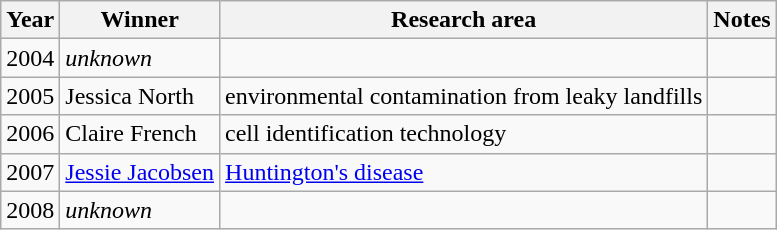<table class="wikitable">
<tr>
<th>Year</th>
<th>Winner</th>
<th>Research area</th>
<th>Notes</th>
</tr>
<tr>
<td>2004</td>
<td><em>unknown</em></td>
<td></td>
<td></td>
</tr>
<tr>
<td>2005</td>
<td>Jessica North</td>
<td>environmental contamination from leaky landfills</td>
<td></td>
</tr>
<tr>
<td>2006</td>
<td>Claire French</td>
<td>cell identification technology</td>
<td></td>
</tr>
<tr>
<td>2007</td>
<td><a href='#'>Jessie Jacobsen</a></td>
<td><a href='#'>Huntington's disease</a></td>
<td></td>
</tr>
<tr>
<td>2008</td>
<td><em>unknown</em></td>
<td></td>
<td></td>
</tr>
</table>
